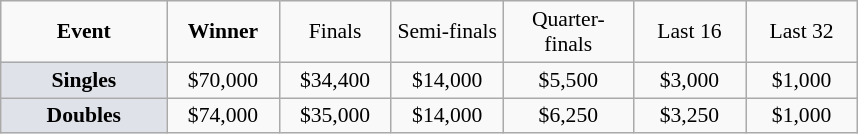<table class="wikitable" style="font-size:90%; text-align:center">
<tr>
<td width="104px"><strong>Event</strong></td>
<td width="68px"><strong>Winner</strong></td>
<td width="68px">Finals</td>
<td width="68px">Semi-finals</td>
<td width="80px">Quarter-finals</td>
<td width="68px">Last 16</td>
<td width="68px">Last 32</td>
</tr>
<tr>
<td bgcolor="#dfe2e9"><strong>Singles</strong></td>
<td>$70,000</td>
<td>$34,400</td>
<td>$14,000</td>
<td>$5,500</td>
<td>$3,000</td>
<td>$1,000</td>
</tr>
<tr>
<td bgcolor="#dfe2e9"><strong>Doubles</strong></td>
<td>$74,000</td>
<td>$35,000</td>
<td>$14,000</td>
<td>$6,250</td>
<td>$3,250</td>
<td>$1,000</td>
</tr>
</table>
